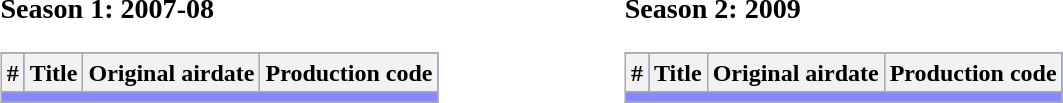<table>
<tr>
<td valign="top"><br><h3>Season 1: 2007-08</h3>











<table class="wikitable plainrowheaders">
<tr bgcolor="0000ff">
<th>#</th>
<th>Title</th>
<th>Original airdate</th>
<th>Production code</th>
</tr>
<tr>
<td colspan="7" bgcolor="#8888FF"></td>
</tr>
<tr>
</tr>
</table>
</td>
<td width="100"> </td>
<td valign="top"><br><h3>Season 2: 2009</h3>











<table class="wikitable plainrowheaders">
<tr bgcolor="0000ff">
<th>#</th>
<th>Title</th>
<th>Original airdate</th>
<th>Production code</th>
</tr>
<tr>
<td colspan="7" bgcolor="#8888FF"></td>
</tr>
<tr>
</tr>
</table>
</td>
</tr>
</table>
